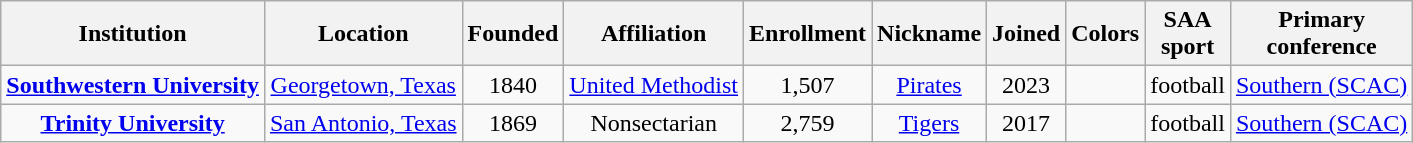<table class="wikitable sortable" style="text-align: center;">
<tr>
<th>Institution</th>
<th>Location</th>
<th>Founded</th>
<th>Affiliation</th>
<th>Enrollment</th>
<th>Nickname</th>
<th>Joined</th>
<th>Colors</th>
<th>SAA<br>sport</th>
<th>Primary<br>conference</th>
</tr>
<tr>
<td><strong><a href='#'>Southwestern University</a></strong></td>
<td><a href='#'>Georgetown, Texas</a></td>
<td>1840</td>
<td><a href='#'>United Methodist</a></td>
<td>1,507</td>
<td><a href='#'>Pirates</a></td>
<td>2023</td>
<td> </td>
<td>football</td>
<td><a href='#'>Southern (SCAC)</a></td>
</tr>
<tr>
<td><strong><a href='#'>Trinity University</a></strong></td>
<td><a href='#'>San Antonio, Texas</a></td>
<td>1869</td>
<td>Nonsectarian</td>
<td>2,759</td>
<td><a href='#'>Tigers</a></td>
<td>2017</td>
<td> </td>
<td>football</td>
<td><a href='#'>Southern (SCAC)</a></td>
</tr>
</table>
